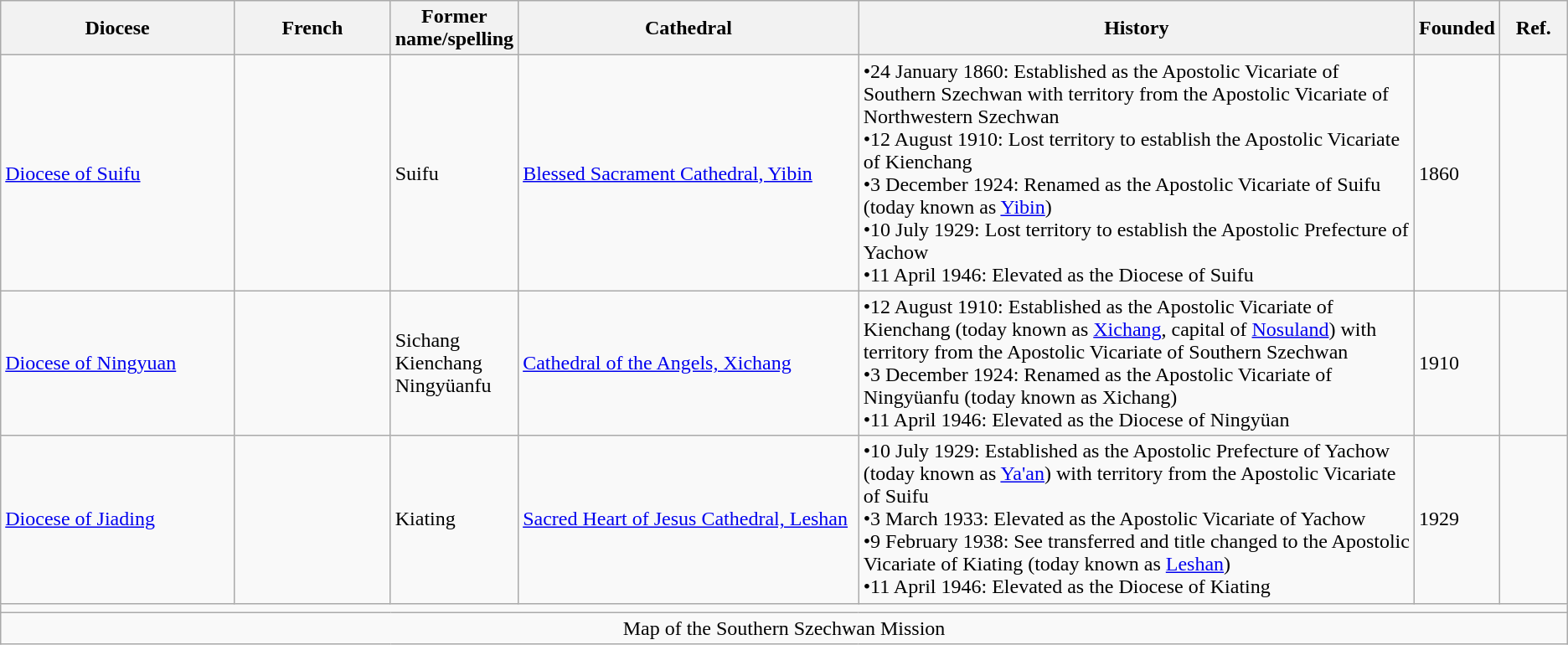<table class=wikitable>
<tr>
<th scope="col" width="200">Diocese</th>
<th scope="col" width="130">French</th>
<th scope="col" width="50">Former name/spelling</th>
<th scope="col" width="300">Cathedral</th>
<th scope="col" width="500">History</th>
<th scope="col" width="50">Founded</th>
<th scope="col" width="50">Ref.</th>
</tr>
<tr>
<td><a href='#'>Diocese of Suifu</a><br></td>
<td><br><br></td>
<td>Suifu</td>
<td><a href='#'>Blessed Sacrament Cathedral, Yibin</a></td>
<td>•24 January 1860: Established as the Apostolic Vicariate of Southern Szechwan with territory from the Apostolic Vicariate of Northwestern Szechwan<br>•12 August 1910: Lost territory to establish the Apostolic Vicariate of Kienchang<br>
•3 December 1924: Renamed as the Apostolic Vicariate of Suifu (today known as <a href='#'>Yibin</a>)<br>
•10 July 1929: Lost territory to establish the Apostolic Prefecture of Yachow<br>
•11 April 1946: Elevated as the Diocese of Suifu</td>
<td>1860</td>
<td></td>
</tr>
<tr>
<td><a href='#'>Diocese of Ningyuan</a><br></td>
<td><br><br></td>
<td>Sichang<br>Kienchang<br>Ningyüanfu</td>
<td><a href='#'>Cathedral of the Angels, Xichang</a></td>
<td>•12 August 1910: Established as the Apostolic Vicariate of Kienchang (today known as <a href='#'>Xichang</a>, capital of <a href='#'>Nosuland</a>) with territory from the Apostolic Vicariate of Southern Szechwan<br>•3 December 1924: Renamed as the Apostolic Vicariate of Ningyüanfu (today known as Xichang)<br>
•11 April 1946: Elevated as the Diocese of Ningyüan</td>
<td>1910</td>
<td></td>
</tr>
<tr>
<td><a href='#'>Diocese of Jiading</a><br></td>
<td></td>
<td>Kiating</td>
<td><a href='#'>Sacred Heart of Jesus Cathedral, Leshan</a></td>
<td>•10 July 1929: Established as the Apostolic Prefecture of Yachow (today known as <a href='#'>Ya'an</a>) with territory from the Apostolic Vicariate of Suifu<br>•3 March 1933: Elevated as the Apostolic Vicariate of Yachow<br>
•9 February 1938: See transferred and title changed to the Apostolic Vicariate of Kiating (today known as <a href='#'>Leshan</a>)<br>
•11 April 1946: Elevated as the Diocese of Kiating</td>
<td>1929</td>
<td></td>
</tr>
<tr>
<td colspan=7></td>
</tr>
<tr>
<td colspan=7 style="text-align:center;">Map of the Southern Szechwan Mission</td>
</tr>
</table>
